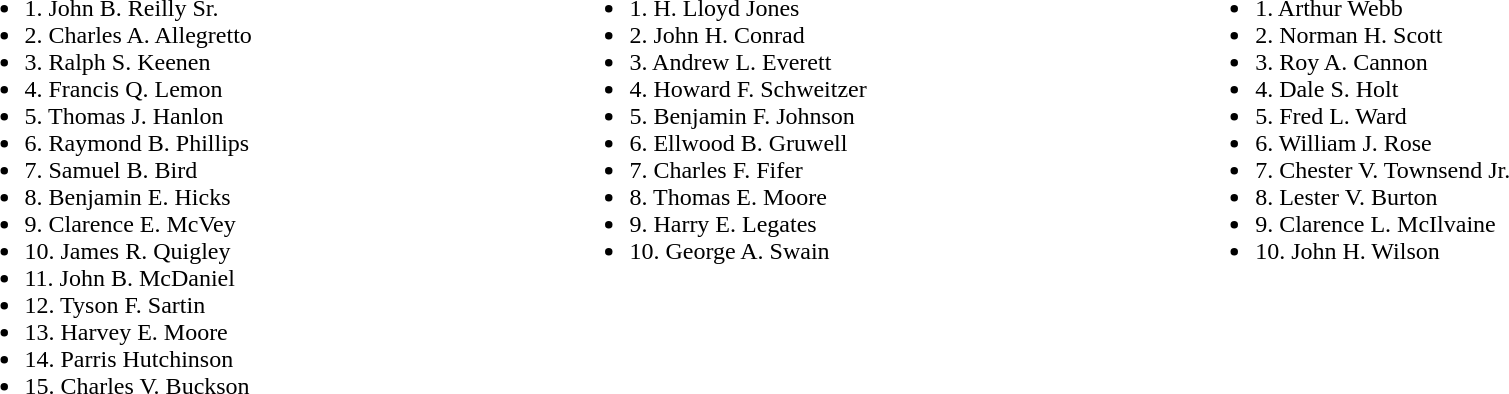<table width=100%>
<tr valign=top>
<td><br><ul><li>1. John B. Reilly Sr.</li><li>2. Charles A. Allegretto</li><li>3. Ralph S. Keenen</li><li>4. Francis Q. Lemon</li><li>5. Thomas J. Hanlon</li><li>6. Raymond B. Phillips</li><li>7. Samuel B. Bird</li><li>8. Benjamin E. Hicks</li><li>9. Clarence E. McVey</li><li>10. James R. Quigley</li><li>11. John B. McDaniel</li><li>12. Tyson F. Sartin</li><li>13. Harvey E. Moore</li><li>14. Parris Hutchinson</li><li>15. Charles V. Buckson</li></ul></td>
<td><br><ul><li>1. H. Lloyd Jones</li><li>2. John H. Conrad</li><li>3. Andrew L. Everett</li><li>4. Howard F. Schweitzer</li><li>5. Benjamin F. Johnson</li><li>6. Ellwood B. Gruwell</li><li>7. Charles F. Fifer</li><li>8. Thomas E. Moore</li><li>9. Harry E. Legates</li><li>10. George A. Swain</li></ul></td>
<td><br><ul><li>1. Arthur Webb</li><li>2. Norman H. Scott</li><li>3. Roy A. Cannon</li><li>4. Dale S. Holt</li><li>5. Fred L. Ward</li><li>6. William J. Rose</li><li>7. Chester V. Townsend Jr.</li><li>8. Lester V. Burton</li><li>9. Clarence L. McIlvaine</li><li>10. John H. Wilson</li></ul></td>
</tr>
</table>
